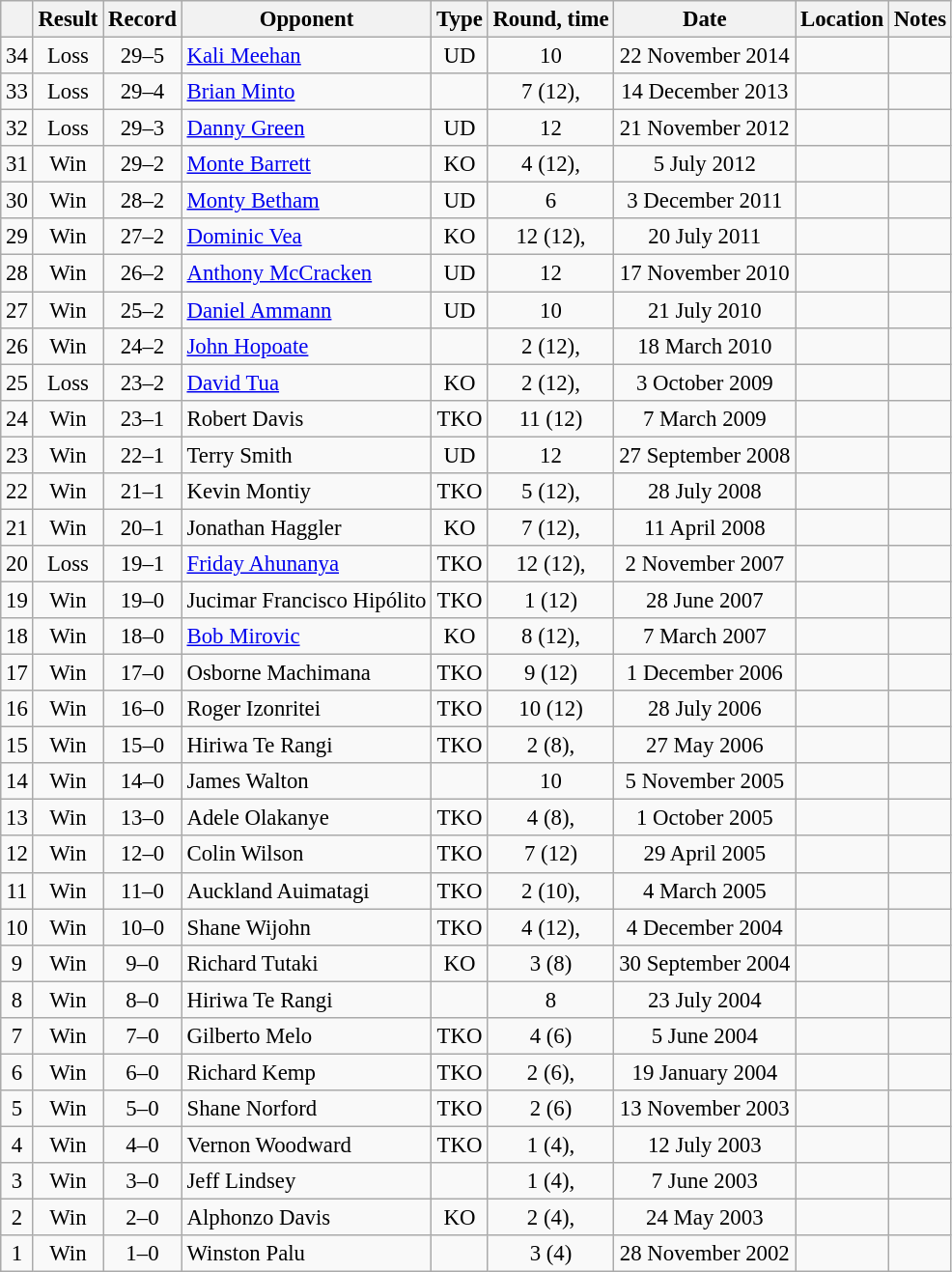<table class="wikitable" style="text-align:center; font-size:95%">
<tr>
<th></th>
<th>Result</th>
<th>Record</th>
<th>Opponent</th>
<th>Type</th>
<th>Round, time</th>
<th>Date</th>
<th>Location</th>
<th>Notes</th>
</tr>
<tr>
<td>34</td>
<td>Loss</td>
<td>29–5</td>
<td style="text-align:left;"> <a href='#'>Kali Meehan</a></td>
<td>UD</td>
<td>10</td>
<td>22 November 2014</td>
<td style="text-align:left;"> </td>
<td style="text-align:left;"></td>
</tr>
<tr>
<td>33</td>
<td>Loss</td>
<td>29–4</td>
<td style="text-align:left;"> <a href='#'>Brian Minto</a></td>
<td></td>
<td>7 (12), </td>
<td>14 December 2013</td>
<td style="text-align:left;"> </td>
<td style="text-align:left;"></td>
</tr>
<tr>
<td>32</td>
<td>Loss</td>
<td>29–3</td>
<td style="text-align:left;"> <a href='#'>Danny Green</a></td>
<td>UD</td>
<td>12</td>
<td>21 November 2012</td>
<td style="text-align:left;"> </td>
<td style="text-align:left;"></td>
</tr>
<tr>
<td>31</td>
<td>Win</td>
<td>29–2</td>
<td style="text-align:left;"> <a href='#'>Monte Barrett</a></td>
<td>KO</td>
<td>4 (12), </td>
<td>5 July 2012</td>
<td style="text-align:left;"> </td>
<td style="text-align:left;"></td>
</tr>
<tr>
<td>30</td>
<td>Win</td>
<td>28–2</td>
<td style="text-align:left;"> <a href='#'>Monty Betham</a></td>
<td>UD</td>
<td>6</td>
<td>3 December 2011</td>
<td style="text-align:left;"> </td>
<td style="text-align:left;"></td>
</tr>
<tr>
<td>29</td>
<td>Win</td>
<td>27–2</td>
<td style="text-align:left;"> <a href='#'>Dominic Vea</a></td>
<td>KO</td>
<td>12 (12), </td>
<td>20 July 2011</td>
<td style="text-align:left;"> </td>
<td style="text-align:left;"></td>
</tr>
<tr>
<td>28</td>
<td>Win</td>
<td>26–2</td>
<td style="text-align:left;"> <a href='#'>Anthony McCracken</a></td>
<td>UD</td>
<td>12</td>
<td>17 November 2010</td>
<td style="text-align:left;"> </td>
<td style="text-align:left;"></td>
</tr>
<tr>
<td>27</td>
<td>Win</td>
<td>25–2</td>
<td style="text-align:left;"> <a href='#'>Daniel Ammann</a></td>
<td>UD</td>
<td>10</td>
<td>21 July 2010</td>
<td style="text-align:left;"> </td>
<td style="text-align:left;"></td>
</tr>
<tr>
<td>26</td>
<td>Win</td>
<td>24–2</td>
<td style="text-align:left;"> <a href='#'>John Hopoate</a></td>
<td></td>
<td>2 (12), </td>
<td>18 March 2010</td>
<td style="text-align:left;"> </td>
<td style="text-align:left;"></td>
</tr>
<tr>
<td>25</td>
<td>Loss</td>
<td>23–2</td>
<td style="text-align:left;"> <a href='#'>David Tua</a></td>
<td>KO</td>
<td>2 (12), </td>
<td>3 October 2009</td>
<td style="text-align:left;"> </td>
<td style="text-align:left;"></td>
</tr>
<tr>
<td>24</td>
<td>Win</td>
<td>23–1</td>
<td style="text-align:left;"> Robert Davis</td>
<td>TKO</td>
<td>11 (12)</td>
<td>7 March 2009</td>
<td style="text-align:left;"> </td>
<td style="text-align:left;"></td>
</tr>
<tr>
<td>23</td>
<td>Win</td>
<td>22–1</td>
<td style="text-align:left;"> Terry Smith</td>
<td>UD</td>
<td>12</td>
<td>27 September 2008</td>
<td style="text-align:left;"> </td>
<td style="text-align:left;"></td>
</tr>
<tr>
<td>22</td>
<td>Win</td>
<td>21–1</td>
<td style="text-align:left;"> Kevin Montiy</td>
<td>TKO</td>
<td>5 (12), </td>
<td>28 July 2008</td>
<td style="text-align:left;"> </td>
<td style="text-align:left;"></td>
</tr>
<tr>
<td>21</td>
<td>Win</td>
<td>20–1</td>
<td style="text-align:left;"> Jonathan Haggler</td>
<td>KO</td>
<td>7 (12), </td>
<td>11 April 2008</td>
<td style="text-align:left;"> </td>
<td style="text-align:left;"></td>
</tr>
<tr>
<td>20</td>
<td>Loss</td>
<td>19–1</td>
<td style="text-align:left;"> <a href='#'>Friday Ahunanya</a></td>
<td>TKO</td>
<td>12 (12), </td>
<td>2 November 2007</td>
<td style="text-align:left;"> </td>
<td style="text-align:left;"></td>
</tr>
<tr>
<td>19</td>
<td>Win</td>
<td>19–0</td>
<td style="text-align:left;"> Jucimar Francisco Hipólito</td>
<td>TKO</td>
<td>1 (12)</td>
<td>28 June 2007</td>
<td style="text-align:left;"> </td>
<td style="text-align:left;"></td>
</tr>
<tr>
<td>18</td>
<td>Win</td>
<td>18–0</td>
<td style="text-align:left;"> <a href='#'>Bob Mirovic</a></td>
<td>KO</td>
<td>8 (12), </td>
<td>7 March 2007</td>
<td style="text-align:left;"> </td>
<td style="text-align:left;"></td>
</tr>
<tr>
<td>17</td>
<td>Win</td>
<td>17–0</td>
<td style="text-align:left;"> Osborne Machimana</td>
<td>TKO</td>
<td>9 (12)</td>
<td>1 December 2006</td>
<td style="text-align:left;"> </td>
<td style="text-align:left;"></td>
</tr>
<tr>
<td>16</td>
<td>Win</td>
<td>16–0</td>
<td style="text-align:left;"> Roger Izonritei</td>
<td>TKO</td>
<td>10 (12)</td>
<td>28 July 2006</td>
<td style="text-align:left;"> </td>
<td style="text-align:left;"></td>
</tr>
<tr>
<td>15</td>
<td>Win</td>
<td>15–0</td>
<td style="text-align:left;"> Hiriwa Te Rangi</td>
<td>TKO</td>
<td>2 (8), </td>
<td>27 May 2006</td>
<td style="text-align:left;"> </td>
<td style="text-align:left;"></td>
</tr>
<tr>
<td>14</td>
<td>Win</td>
<td>14–0</td>
<td style="text-align:left;"> James Walton</td>
<td></td>
<td>10</td>
<td>5 November 2005</td>
<td style="text-align:left;"> </td>
<td style="text-align:left;"></td>
</tr>
<tr>
<td>13</td>
<td>Win</td>
<td>13–0</td>
<td style="text-align:left;"> Adele Olakanye</td>
<td>TKO</td>
<td>4 (8), </td>
<td>1 October 2005</td>
<td style="text-align:left;"> </td>
<td style="text-align:left;"></td>
</tr>
<tr>
<td>12</td>
<td>Win</td>
<td>12–0</td>
<td style="text-align:left;"> Colin Wilson</td>
<td>TKO</td>
<td>7 (12)</td>
<td>29 April 2005</td>
<td style="text-align:left;"> </td>
<td style="text-align:left;"></td>
</tr>
<tr>
<td>11</td>
<td>Win</td>
<td>11–0</td>
<td style="text-align:left;"> Auckland Auimatagi</td>
<td>TKO</td>
<td>2 (10), </td>
<td>4 March 2005</td>
<td style="text-align:left;"> </td>
<td style="text-align:left;"></td>
</tr>
<tr>
<td>10</td>
<td>Win</td>
<td>10–0</td>
<td style="text-align:left;"> Shane Wijohn</td>
<td>TKO</td>
<td>4 (12), </td>
<td>4 December 2004</td>
<td style="text-align:left;"> </td>
<td style="text-align:left;"></td>
</tr>
<tr>
<td>9</td>
<td>Win</td>
<td>9–0</td>
<td style="text-align:left;"> Richard Tutaki</td>
<td>KO</td>
<td>3 (8)</td>
<td>30 September 2004</td>
<td style="text-align:left;"> </td>
<td style="text-align:left;"></td>
</tr>
<tr>
<td>8</td>
<td>Win</td>
<td>8–0</td>
<td style="text-align:left;"> Hiriwa Te Rangi</td>
<td></td>
<td>8</td>
<td>23 July 2004</td>
<td style="text-align:left;"> </td>
<td style="text-align:left;"></td>
</tr>
<tr>
<td>7</td>
<td>Win</td>
<td>7–0</td>
<td style="text-align:left;"> Gilberto Melo</td>
<td>TKO</td>
<td>4 (6)</td>
<td>5 June 2004</td>
<td style="text-align:left;"> </td>
<td style="text-align:left;"></td>
</tr>
<tr>
<td>6</td>
<td>Win</td>
<td>6–0</td>
<td style="text-align:left;"> Richard Kemp</td>
<td>TKO</td>
<td>2 (6), </td>
<td>19 January 2004</td>
<td style="text-align:left;"> </td>
<td style="text-align:left;"></td>
</tr>
<tr>
<td>5</td>
<td>Win</td>
<td>5–0</td>
<td style="text-align:left;"> Shane Norford</td>
<td>TKO</td>
<td>2 (6)</td>
<td>13 November 2003</td>
<td style="text-align:left;"> </td>
<td style="text-align:left;"></td>
</tr>
<tr>
<td>4</td>
<td>Win</td>
<td>4–0</td>
<td style="text-align:left;"> Vernon Woodward</td>
<td>TKO</td>
<td>1 (4), </td>
<td>12 July 2003</td>
<td style="text-align:left;"> </td>
<td style="text-align:left;"></td>
</tr>
<tr>
<td>3</td>
<td>Win</td>
<td>3–0</td>
<td style="text-align:left;"> Jeff Lindsey</td>
<td></td>
<td>1 (4), </td>
<td>7 June 2003</td>
<td style="text-align:left;"> </td>
<td style="text-align:left;"></td>
</tr>
<tr>
<td>2</td>
<td>Win</td>
<td>2–0</td>
<td style="text-align:left;"> Alphonzo Davis</td>
<td>KO</td>
<td>2 (4), </td>
<td>24 May 2003</td>
<td style="text-align:left;"> </td>
<td style="text-align:left;"></td>
</tr>
<tr>
<td>1</td>
<td>Win</td>
<td>1–0</td>
<td style="text-align:left;"> Winston Palu</td>
<td></td>
<td>3 (4)</td>
<td>28 November 2002</td>
<td style="text-align:left;"> </td>
<td style="text-align:left;"></td>
</tr>
</table>
